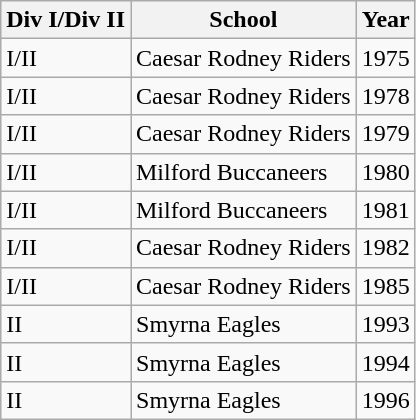<table class="wikitable" style="float:left;">
<tr style="white-space:nowrap;">
<th>Div I/Div II</th>
<th>School</th>
<th>Year</th>
</tr>
<tr>
<td>I/II</td>
<td>Caesar Rodney Riders</td>
<td>1975</td>
</tr>
<tr>
<td>I/II</td>
<td>Caesar Rodney Riders</td>
<td>1978</td>
</tr>
<tr>
<td>I/II</td>
<td>Caesar Rodney Riders</td>
<td>1979</td>
</tr>
<tr>
<td>I/II</td>
<td>Milford Buccaneers</td>
<td>1980</td>
</tr>
<tr>
<td>I/II</td>
<td>Milford Buccaneers</td>
<td>1981</td>
</tr>
<tr>
<td>I/II</td>
<td>Caesar Rodney Riders</td>
<td>1982</td>
</tr>
<tr>
<td>I/II</td>
<td>Caesar Rodney Riders</td>
<td>1985</td>
</tr>
<tr>
<td>II</td>
<td>Smyrna Eagles</td>
<td>1993</td>
</tr>
<tr>
<td>II</td>
<td>Smyrna Eagles</td>
<td>1994</td>
</tr>
<tr>
<td>II</td>
<td>Smyrna Eagles</td>
<td>1996</td>
</tr>
</table>
